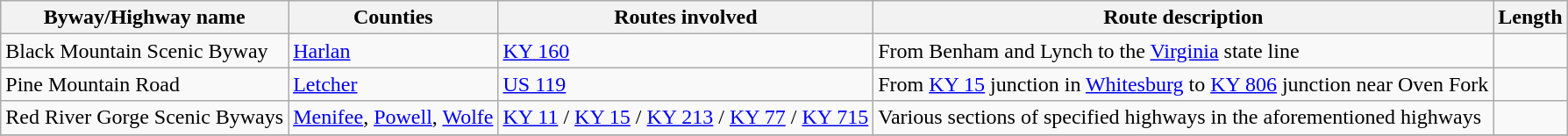<table class="wikitable">
<tr>
<th>Byway/Highway name </th>
<th>Counties</th>
<th>Routes involved</th>
<th>Route description</th>
<th>Length</th>
</tr>
<tr>
<td>Black Mountain Scenic Byway</td>
<td><a href='#'>Harlan</a></td>
<td><a href='#'>KY 160</a></td>
<td>From Benham and Lynch to the <a href='#'>Virginia</a> state line</td>
<td></td>
</tr>
<tr>
<td>Pine Mountain Road</td>
<td><a href='#'>Letcher</a></td>
<td><a href='#'>US 119</a></td>
<td>From <a href='#'>KY 15</a> junction in <a href='#'>Whitesburg</a> to <a href='#'>KY 806</a> junction near Oven Fork</td>
<td></td>
</tr>
<tr>
<td>Red River Gorge Scenic Byways</td>
<td><a href='#'>Menifee</a>, <a href='#'>Powell</a>, <a href='#'>Wolfe</a></td>
<td><a href='#'>KY 11</a> / <a href='#'>KY 15</a> / <a href='#'>KY 213</a> / <a href='#'>KY 77</a> / <a href='#'>KY 715</a></td>
<td>Various sections of specified highways in the aforementioned highways</td>
<td></td>
</tr>
<tr>
</tr>
</table>
